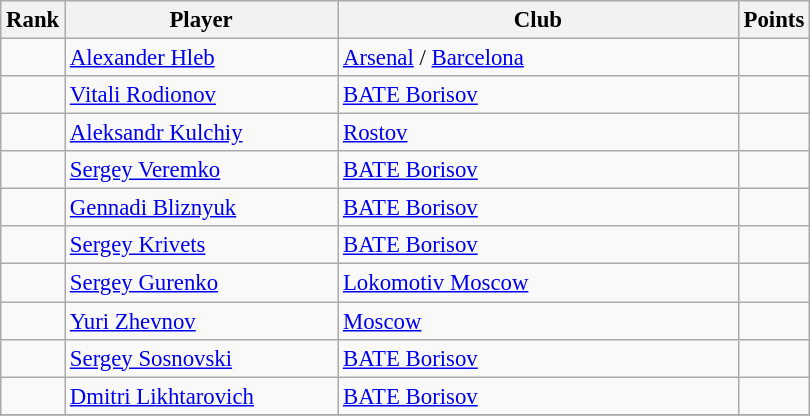<table class="wikitable" style="font-size:95%;">
<tr>
<th>Rank</th>
<th width="175pt">Player</th>
<th width="260pt">Club</th>
<th>Points</th>
</tr>
<tr>
<td></td>
<td><a href='#'>Alexander Hleb</a></td>
<td> <a href='#'>Arsenal</a> /  <a href='#'>Barcelona</a></td>
<td></td>
</tr>
<tr>
<td></td>
<td><a href='#'>Vitali Rodionov</a></td>
<td> <a href='#'>BATE Borisov</a></td>
<td></td>
</tr>
<tr>
<td></td>
<td><a href='#'>Aleksandr Kulchiy</a></td>
<td> <a href='#'>Rostov</a></td>
<td></td>
</tr>
<tr>
<td></td>
<td><a href='#'>Sergey Veremko</a></td>
<td> <a href='#'>BATE Borisov</a></td>
<td></td>
</tr>
<tr>
<td></td>
<td><a href='#'>Gennadi Bliznyuk</a></td>
<td> <a href='#'>BATE Borisov</a></td>
<td></td>
</tr>
<tr>
<td></td>
<td><a href='#'>Sergey Krivets</a></td>
<td> <a href='#'>BATE Borisov</a></td>
<td></td>
</tr>
<tr>
<td></td>
<td><a href='#'>Sergey Gurenko</a></td>
<td> <a href='#'>Lokomotiv Moscow</a></td>
<td></td>
</tr>
<tr>
<td></td>
<td><a href='#'>Yuri Zhevnov</a></td>
<td> <a href='#'>Moscow</a></td>
<td></td>
</tr>
<tr>
<td></td>
<td><a href='#'>Sergey Sosnovski</a></td>
<td> <a href='#'>BATE Borisov</a></td>
<td></td>
</tr>
<tr>
<td></td>
<td><a href='#'>Dmitri Likhtarovich</a></td>
<td> <a href='#'>BATE Borisov</a></td>
<td></td>
</tr>
<tr>
</tr>
</table>
